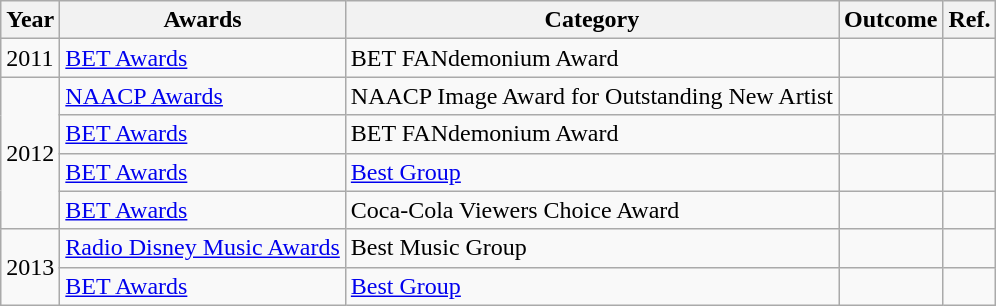<table class="wikitable sortable">
<tr>
<th>Year</th>
<th>Awards</th>
<th>Category</th>
<th>Outcome</th>
<th>Ref.</th>
</tr>
<tr>
<td>2011</td>
<td><a href='#'>BET Awards</a></td>
<td>BET FANdemonium Award</td>
<td></td>
<td></td>
</tr>
<tr>
<td rowspan="4">2012</td>
<td><a href='#'>NAACP Awards</a></td>
<td>NAACP Image Award for Outstanding New Artist</td>
<td></td>
<td></td>
</tr>
<tr>
<td><a href='#'>BET Awards</a></td>
<td>BET FANdemonium Award</td>
<td></td>
<td></td>
</tr>
<tr>
<td><a href='#'>BET Awards</a></td>
<td><a href='#'>Best Group</a></td>
<td></td>
<td></td>
</tr>
<tr>
<td><a href='#'>BET Awards</a></td>
<td>Coca-Cola Viewers Choice Award</td>
<td></td>
<td></td>
</tr>
<tr>
<td rowspan="24">2013</td>
<td><a href='#'>Radio Disney Music Awards</a></td>
<td>Best Music Group</td>
<td></td>
<td></td>
</tr>
<tr>
<td><a href='#'>BET Awards</a></td>
<td><a href='#'>Best Group</a></td>
<td></td>
<td></td>
</tr>
</table>
